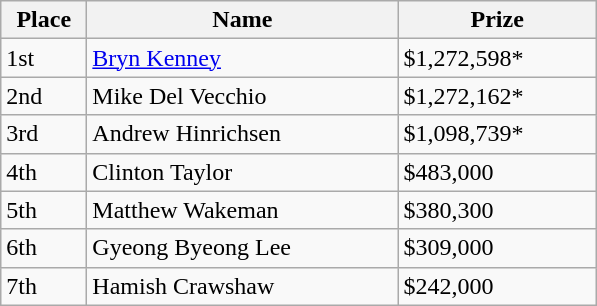<table class="wikitable">
<tr>
<th width="50">Place</th>
<th width="200">Name</th>
<th width="125">Prize</th>
</tr>
<tr>
<td>1st</td>
<td> <a href='#'>Bryn Kenney</a></td>
<td>$1,272,598*</td>
</tr>
<tr>
<td>2nd</td>
<td> Mike Del Vecchio</td>
<td>$1,272,162*</td>
</tr>
<tr>
<td>3rd</td>
<td> Andrew Hinrichsen</td>
<td>$1,098,739*</td>
</tr>
<tr>
<td>4th</td>
<td> Clinton Taylor</td>
<td>$483,000</td>
</tr>
<tr>
<td>5th</td>
<td> Matthew Wakeman</td>
<td>$380,300</td>
</tr>
<tr>
<td>6th</td>
<td> Gyeong Byeong Lee</td>
<td>$309,000</td>
</tr>
<tr>
<td>7th</td>
<td> Hamish Crawshaw</td>
<td>$242,000</td>
</tr>
</table>
